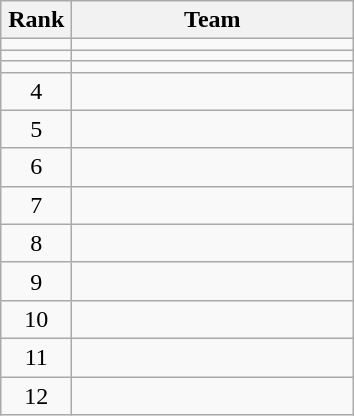<table class="wikitable" style="text-align: center;">
<tr>
<th width=40>Rank</th>
<th width=180>Team</th>
</tr>
<tr align=center>
<td></td>
<td style="text-align:left;"></td>
</tr>
<tr align=center>
<td></td>
<td style="text-align:left;"></td>
</tr>
<tr align=center>
<td></td>
<td style="text-align:left;"></td>
</tr>
<tr align=center>
<td>4</td>
<td style="text-align:left;"></td>
</tr>
<tr align=center>
<td>5</td>
<td style="text-align:left;"></td>
</tr>
<tr align=center>
<td>6</td>
<td style="text-align:left;"></td>
</tr>
<tr align=center>
<td>7</td>
<td style="text-align:left;"></td>
</tr>
<tr align=center>
<td>8</td>
<td style="text-align:left;"></td>
</tr>
<tr align=center>
<td>9</td>
<td style="text-align:left;"></td>
</tr>
<tr align=center>
<td>10</td>
<td style="text-align:left;"></td>
</tr>
<tr align=center>
<td>11</td>
<td style="text-align:left;"></td>
</tr>
<tr align=center>
<td>12</td>
<td style="text-align:left;"></td>
</tr>
</table>
